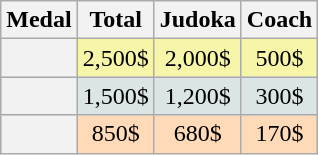<table class=wikitable style="text-align:center;">
<tr>
<th>Medal</th>
<th>Total</th>
<th>Judoka</th>
<th>Coach</th>
</tr>
<tr bgcolor=F7F6A8>
<th></th>
<td>2,500$</td>
<td>2,000$</td>
<td>500$</td>
</tr>
<tr bgcolor=DCE5E5>
<th></th>
<td>1,500$</td>
<td>1,200$</td>
<td>300$</td>
</tr>
<tr bgcolor=FFDAB9>
<th></th>
<td>850$</td>
<td>680$</td>
<td>170$</td>
</tr>
</table>
